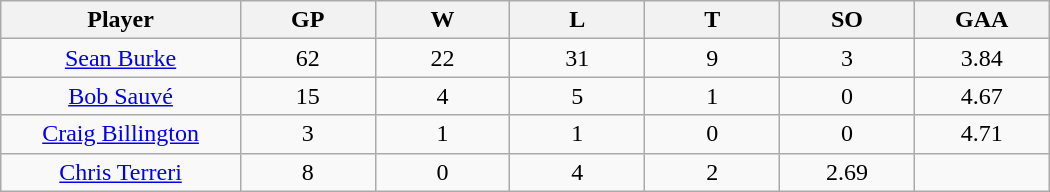<table class="wikitable sortable">
<tr>
<th bgcolor="#DDDDFF" width="16%">Player</th>
<th bgcolor="#DDDDFF" width="9%">GP</th>
<th bgcolor="#DDDDFF" width="9%">W</th>
<th bgcolor="#DDDDFF" width="9%">L</th>
<th bgcolor="#DDDDFF" width="9%">T</th>
<th bgcolor="#DDDDFF" width="9%">SO</th>
<th bgcolor="#DDDDFF" width="9%">GAA</th>
</tr>
<tr align="center">
<td><a href='#'>Sean Burke</a></td>
<td>62</td>
<td>22</td>
<td>31</td>
<td>9</td>
<td>3</td>
<td>3.84</td>
</tr>
<tr align="center">
<td><a href='#'>Bob Sauvé</a></td>
<td>15</td>
<td>4</td>
<td>5</td>
<td>1</td>
<td>0</td>
<td>4.67</td>
</tr>
<tr align="center">
<td><a href='#'>Craig Billington</a></td>
<td>3</td>
<td>1</td>
<td>1</td>
<td>0</td>
<td>0</td>
<td>4.71</td>
</tr>
<tr align="center">
<td><a href='#'>Chris Terreri</a></td>
<td>8</td>
<td>0</td>
<td>4</td>
<td>2</td>
<td>2.69</td>
</tr>
</table>
